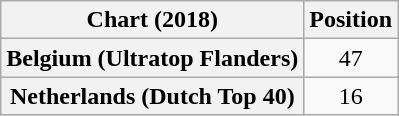<table class="wikitable plainrowheaders" style="text-align:center">
<tr>
<th>Chart (2018)</th>
<th>Position</th>
</tr>
<tr>
<th scope="row">Belgium (Ultratop Flanders)</th>
<td>47</td>
</tr>
<tr>
<th scope="row">Netherlands (Dutch Top 40)</th>
<td>16</td>
</tr>
</table>
